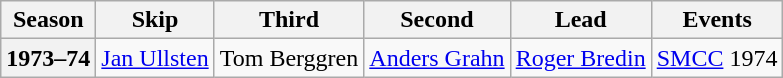<table class="wikitable">
<tr>
<th scope="col">Season</th>
<th scope="col">Skip</th>
<th scope="col">Third</th>
<th scope="col">Second</th>
<th scope="col">Lead</th>
<th scope="col">Events</th>
</tr>
<tr>
<th scope="row">1973–74</th>
<td><a href='#'>Jan Ullsten</a></td>
<td>Tom Berggren</td>
<td><a href='#'>Anders Grahn</a></td>
<td><a href='#'>Roger Bredin</a></td>
<td><a href='#'>SMCC</a> 1974 <br> </td>
</tr>
</table>
